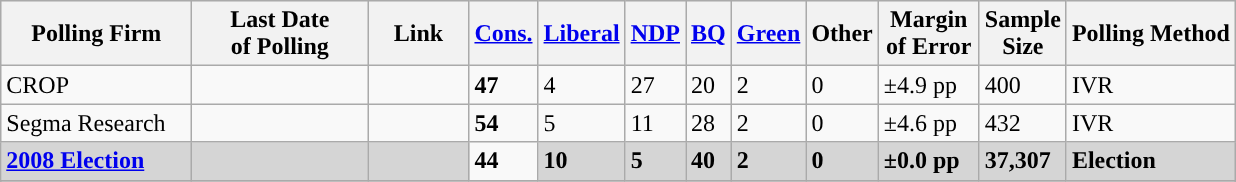<table class="wikitable sortable">
<tr style="background:#e9e9e9;">
<th style="width:120px">Polling Firm</th>
<th style="width:110px">Last Date<br>of Polling</th>
<th style="width:60px" class="unsortable">Link</th>
<th style="background-color:"><strong><a href='#'>Cons.</a></strong></th>
<th style="background-color:"><strong><a href='#'>Liberal</a></strong></th>
<th style="background-color:"><strong><a href='#'>NDP</a></strong></th>
<th style="background-color:"><strong><a href='#'>BQ</a></strong></th>
<th style="background-color:"><strong><a href='#'>Green</a></strong></th>
<th style="background-color:"><strong>Other</strong></th>
<th style="width:60px;" class=unsortable>Margin<br>of Error</th>
<th style="width:50px;" class=unsortable>Sample<br>Size</th>
<th class=unsortable>Polling Method</th>
</tr>
<tr>
<td>CROP</td>
<td></td>
<td></td>
<td><strong>47</strong></td>
<td>4</td>
<td>27</td>
<td>20</td>
<td>2</td>
<td>0</td>
<td>±4.9 pp</td>
<td>400</td>
<td>IVR</td>
</tr>
<tr>
<td>Segma Research</td>
<td></td>
<td></td>
<td><strong>54</strong></td>
<td>5</td>
<td>11</td>
<td>28</td>
<td>2</td>
<td>0</td>
<td>±4.6 pp</td>
<td>432</td>
<td>IVR</td>
</tr>
<tr>
<td style="background:#D5D5D5"><strong><a href='#'>2008 Election</a></strong></td>
<td style="background:#D5D5D5"><strong></strong></td>
<td style="background:#D5D5D5"></td>
<td><strong>44</strong></td>
<td style="background:#D5D5D5"><strong>10</strong></td>
<td style="background:#D5D5D5"><strong>5</strong></td>
<td style="background:#D5D5D5"><strong>40</strong></td>
<td style="background:#D5D5D5"><strong>2</strong></td>
<td style="background:#D5D5D5"><strong>0</strong></td>
<td style="background:#D5D5D5"><strong>±0.0 pp</strong></td>
<td style="background:#D5D5D5"><strong>37,307</strong></td>
<td style="background:#D5D5D5"><strong>Election</strong></td>
</tr>
<tr>
</tr>
<tr>
</tr>
</table>
